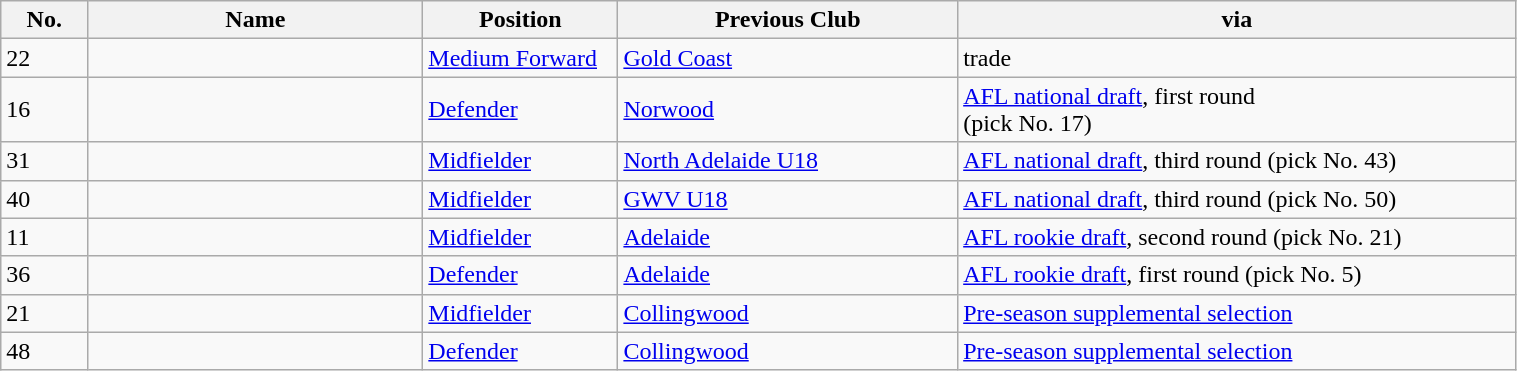<table class="wikitable sortable" style="width:80%;">
<tr>
<th width="1%">No.</th>
<th width="6%">Name</th>
<th width="2%">Position</th>
<th width="5%">Previous Club</th>
<th width="10%">via</th>
</tr>
<tr>
<td align="left">22</td>
<td></td>
<td><a href='#'>Medium Forward</a></td>
<td><a href='#'>Gold Coast</a></td>
<td>trade</td>
</tr>
<tr>
<td>16</td>
<td></td>
<td><a href='#'>Defender</a></td>
<td><a href='#'>Norwood</a></td>
<td><a href='#'>AFL national draft</a>, first round<br>(pick No. 17)</td>
</tr>
<tr>
<td>31</td>
<td></td>
<td><a href='#'>Midfielder</a></td>
<td><a href='#'>North Adelaide U18</a></td>
<td><a href='#'>AFL national draft</a>, third round (pick No. 43)</td>
</tr>
<tr>
<td>40</td>
<td></td>
<td><a href='#'>Midfielder</a></td>
<td><a href='#'>GWV U18</a></td>
<td><a href='#'>AFL national draft</a>, third round (pick No. 50)</td>
</tr>
<tr>
<td>11</td>
<td></td>
<td><a href='#'>Midfielder</a></td>
<td><a href='#'>Adelaide</a></td>
<td><a href='#'>AFL rookie draft</a>, second round (pick No. 21)</td>
</tr>
<tr>
<td>36</td>
<td></td>
<td><a href='#'>Defender</a></td>
<td><a href='#'>Adelaide</a></td>
<td><a href='#'>AFL rookie draft</a>, first round (pick No. 5)</td>
</tr>
<tr>
<td>21</td>
<td></td>
<td><a href='#'>Midfielder</a></td>
<td><a href='#'>Collingwood</a></td>
<td><a href='#'>Pre-season supplemental selection</a></td>
</tr>
<tr>
<td>48</td>
<td></td>
<td><a href='#'>Defender</a></td>
<td><a href='#'>Collingwood</a></td>
<td><a href='#'>Pre-season supplemental selection</a></td>
</tr>
</table>
